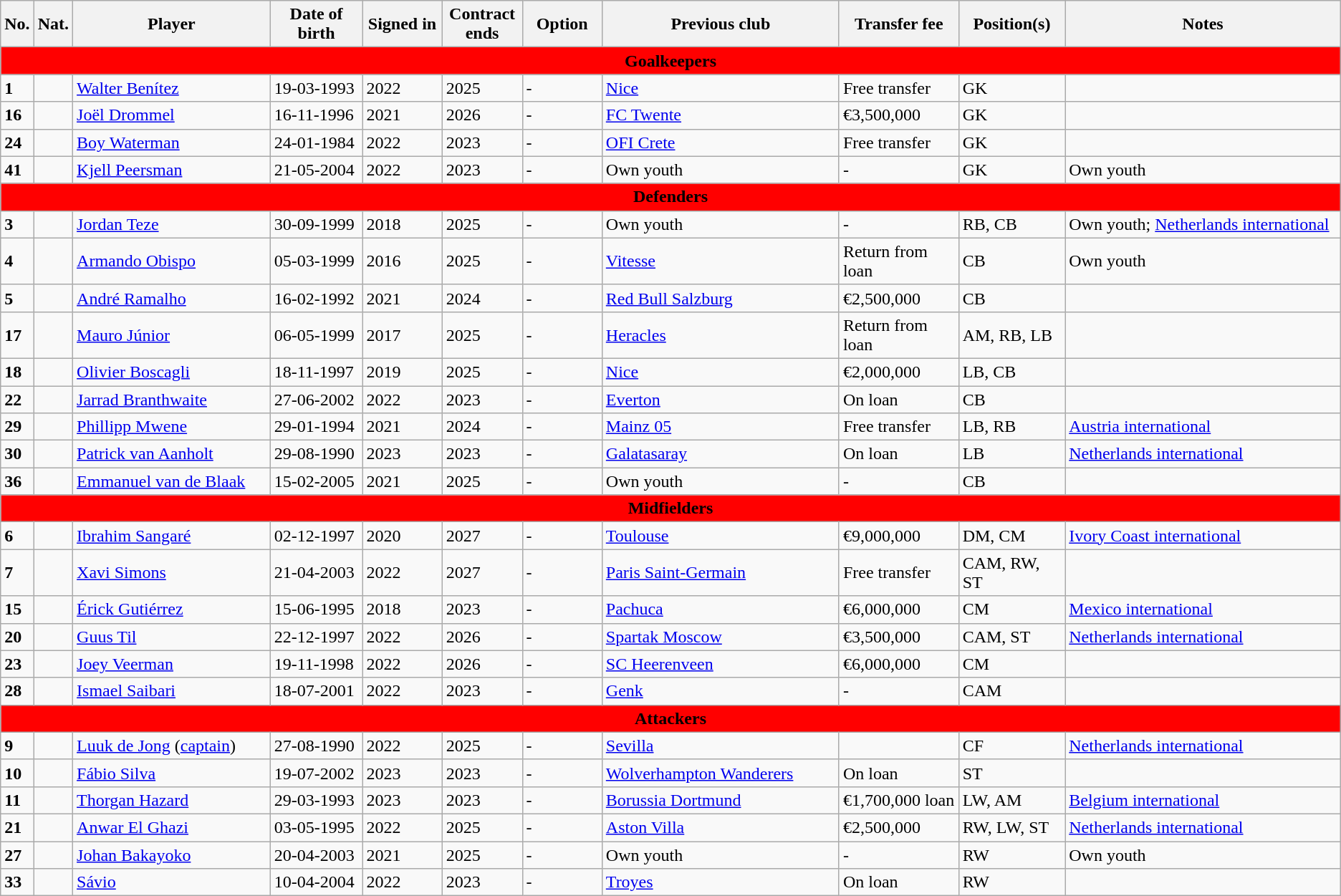<table class="wikitable">
<tr>
<th style="width: 2%;">No.</th>
<th style="width: 2%;">Nat.</th>
<th style="width: 15%;">Player</th>
<th style="width: 7%;">Date of birth</th>
<th style="width: 6%;">Signed in</th>
<th style="width: 6%;">Contract ends</th>
<th style="width: 6%;">Option</th>
<th style="width: 18%;">Previous club</th>
<th style="width: 9%;">Transfer fee</th>
<th style="width: 8%;">Position(s)</th>
<th style="width: 22%;">Notes</th>
</tr>
<tr>
<th style="background: red;" colspan="11">Goalkeepers</th>
</tr>
<tr>
<td><strong>1</strong></td>
<td></td>
<td style="text-align: left;"><a href='#'>Walter Benítez</a></td>
<td>19-03-1993</td>
<td>2022</td>
<td>2025</td>
<td>-</td>
<td> <a href='#'>Nice</a></td>
<td>Free transfer</td>
<td>GK</td>
<td></td>
</tr>
<tr>
<td><strong>16</strong></td>
<td></td>
<td style="text-align: left;"><a href='#'>Joël Drommel</a></td>
<td>16-11-1996</td>
<td>2021</td>
<td>2026</td>
<td>-</td>
<td> <a href='#'>FC Twente</a></td>
<td>€3,500,000</td>
<td>GK</td>
<td></td>
</tr>
<tr>
<td><strong>24</strong></td>
<td></td>
<td style="text-align: left;"><a href='#'>Boy Waterman</a></td>
<td>24-01-1984</td>
<td>2022</td>
<td>2023</td>
<td>-</td>
<td> <a href='#'>OFI Crete</a></td>
<td>Free transfer</td>
<td>GK</td>
<td></td>
</tr>
<tr>
<td><strong>41</strong></td>
<td></td>
<td style="text-align: left;"><a href='#'>Kjell Peersman</a></td>
<td>21-05-2004</td>
<td>2022</td>
<td>2023</td>
<td>-</td>
<td>Own youth</td>
<td>-</td>
<td>GK</td>
<td>Own youth</td>
</tr>
<tr>
<th style="background: red;" colspan="11">Defenders</th>
</tr>
<tr>
<td><strong>3</strong></td>
<td></td>
<td style="text-align: left;"><a href='#'>Jordan Teze</a></td>
<td>30-09-1999</td>
<td>2018</td>
<td>2025</td>
<td>-</td>
<td>Own youth</td>
<td>-</td>
<td>RB, CB</td>
<td>Own youth; <a href='#'>Netherlands international</a></td>
</tr>
<tr>
<td><strong>4</strong></td>
<td></td>
<td style="text-align: left;"><a href='#'>Armando Obispo</a></td>
<td>05-03-1999</td>
<td>2016</td>
<td>2025</td>
<td>-</td>
<td> <a href='#'>Vitesse</a></td>
<td>Return from loan</td>
<td>CB</td>
<td>Own youth</td>
</tr>
<tr>
<td><strong>5</strong></td>
<td></td>
<td style="text-align: left;"><a href='#'>André Ramalho</a></td>
<td>16-02-1992</td>
<td>2021</td>
<td>2024</td>
<td>-</td>
<td> <a href='#'>Red Bull Salzburg</a></td>
<td>€2,500,000</td>
<td>CB</td>
<td></td>
</tr>
<tr>
<td><strong>17</strong></td>
<td></td>
<td style="text-align: left;"><a href='#'>Mauro Júnior</a></td>
<td>06-05-1999</td>
<td>2017</td>
<td>2025</td>
<td>-</td>
<td> <a href='#'>Heracles</a></td>
<td>Return from loan</td>
<td>AM, RB, LB</td>
<td></td>
</tr>
<tr>
<td><strong>18</strong></td>
<td></td>
<td style="text-align: left;"><a href='#'>Olivier Boscagli</a></td>
<td>18-11-1997</td>
<td>2019</td>
<td>2025</td>
<td>-</td>
<td> <a href='#'>Nice</a></td>
<td>€2,000,000</td>
<td>LB, CB</td>
<td></td>
</tr>
<tr>
<td><strong>22</strong></td>
<td></td>
<td style="text-align: left;"><a href='#'>Jarrad Branthwaite</a></td>
<td>27-06-2002</td>
<td>2022</td>
<td>2023</td>
<td>-</td>
<td> <a href='#'>Everton</a></td>
<td>On loan</td>
<td>CB</td>
<td></td>
</tr>
<tr>
<td><strong>29</strong></td>
<td></td>
<td style="text-align: left;"><a href='#'>Phillipp Mwene</a></td>
<td>29-01-1994</td>
<td>2021</td>
<td>2024</td>
<td>-</td>
<td> <a href='#'>Mainz 05</a></td>
<td>Free transfer</td>
<td>LB, RB</td>
<td><a href='#'>Austria international</a></td>
</tr>
<tr>
<td><strong>30</strong></td>
<td></td>
<td style="text-align: left;"><a href='#'>Patrick van Aanholt</a></td>
<td>29-08-1990</td>
<td>2023</td>
<td>2023</td>
<td>-</td>
<td> <a href='#'>Galatasaray</a></td>
<td>On loan</td>
<td>LB</td>
<td><a href='#'>Netherlands international</a></td>
</tr>
<tr>
<td><strong>36</strong></td>
<td></td>
<td style="text-align: left;"><a href='#'>Emmanuel van de Blaak</a></td>
<td>15-02-2005</td>
<td>2021</td>
<td>2025</td>
<td>-</td>
<td>Own youth</td>
<td>-</td>
<td>CB</td>
<td></td>
</tr>
<tr>
<th style="background: red;" colspan="11">Midfielders</th>
</tr>
<tr>
<td><strong>6</strong></td>
<td></td>
<td style="text-align: left;"><a href='#'>Ibrahim Sangaré</a></td>
<td>02-12-1997</td>
<td>2020</td>
<td>2027</td>
<td>-</td>
<td> <a href='#'>Toulouse</a></td>
<td>€9,000,000</td>
<td>DM, CM</td>
<td><a href='#'>Ivory Coast international</a></td>
</tr>
<tr>
<td><strong>7</strong></td>
<td></td>
<td style="text-align: left;"><a href='#'>Xavi Simons</a></td>
<td>21-04-2003</td>
<td>2022</td>
<td>2027</td>
<td>-</td>
<td> <a href='#'>Paris Saint-Germain</a></td>
<td>Free transfer</td>
<td>CAM, RW, ST</td>
<td></td>
</tr>
<tr>
<td><strong>15</strong></td>
<td></td>
<td style="text-align: left;"><a href='#'>Érick Gutiérrez</a></td>
<td>15-06-1995</td>
<td>2018</td>
<td>2023</td>
<td>-</td>
<td> <a href='#'>Pachuca</a></td>
<td>€6,000,000</td>
<td>CM</td>
<td><a href='#'>Mexico international</a></td>
</tr>
<tr>
<td><strong>20</strong></td>
<td></td>
<td style="text-align: left;"><a href='#'>Guus Til</a></td>
<td>22-12-1997</td>
<td>2022</td>
<td>2026</td>
<td>-</td>
<td> <a href='#'>Spartak Moscow</a></td>
<td>€3,500,000</td>
<td>CAM, ST</td>
<td><a href='#'>Netherlands international</a></td>
</tr>
<tr>
<td><strong>23</strong></td>
<td></td>
<td style="text-align: left;"><a href='#'>Joey Veerman</a></td>
<td>19-11-1998</td>
<td>2022</td>
<td>2026</td>
<td>-</td>
<td> <a href='#'>SC Heerenveen</a></td>
<td>€6,000,000</td>
<td>CM</td>
<td></td>
</tr>
<tr>
<td><strong>28</strong></td>
<td></td>
<td style="text-align: left;"><a href='#'>Ismael Saibari</a></td>
<td>18-07-2001</td>
<td>2022</td>
<td>2023</td>
<td>-</td>
<td> <a href='#'>Genk</a></td>
<td>-</td>
<td>CAM</td>
<td></td>
</tr>
<tr>
<th style="background: red;" colspan="11">Attackers</th>
</tr>
<tr>
<td><strong>9</strong></td>
<td></td>
<td style="text-align: left;"><a href='#'>Luuk de Jong</a> (<a href='#'>captain</a>)</td>
<td>27-08-1990</td>
<td>2022</td>
<td>2025</td>
<td>-</td>
<td> <a href='#'>Sevilla</a></td>
<td></td>
<td>CF</td>
<td><a href='#'>Netherlands international</a></td>
</tr>
<tr>
<td><strong>10</strong></td>
<td></td>
<td style="text-align: left;"><a href='#'>Fábio Silva</a></td>
<td>19-07-2002</td>
<td>2023</td>
<td>2023</td>
<td>-</td>
<td> <a href='#'>Wolverhampton Wanderers</a></td>
<td>On loan</td>
<td>ST</td>
<td></td>
</tr>
<tr>
<td><strong>11</strong></td>
<td></td>
<td style="text-align: left;"><a href='#'>Thorgan Hazard</a></td>
<td>29-03-1993</td>
<td>2023</td>
<td>2023</td>
<td>-</td>
<td> <a href='#'>Borussia Dortmund</a></td>
<td>€1,700,000 loan</td>
<td>LW, AM</td>
<td><a href='#'>Belgium international</a></td>
</tr>
<tr>
<td><strong>21</strong></td>
<td></td>
<td style="text-align: left;"><a href='#'>Anwar El Ghazi</a></td>
<td>03-05-1995</td>
<td>2022</td>
<td>2025</td>
<td>-</td>
<td> <a href='#'>Aston Villa</a></td>
<td>€2,500,000</td>
<td>RW, LW, ST</td>
<td><a href='#'>Netherlands international</a></td>
</tr>
<tr>
<td><strong>27</strong></td>
<td></td>
<td style="text-align: left;"><a href='#'>Johan Bakayoko</a></td>
<td>20-04-2003</td>
<td>2021</td>
<td>2025</td>
<td>-</td>
<td>Own youth</td>
<td>-</td>
<td>RW</td>
<td>Own youth</td>
</tr>
<tr>
<td><strong>33</strong></td>
<td></td>
<td style="text-align: left;"><a href='#'>Sávio</a></td>
<td>10-04-2004</td>
<td>2022</td>
<td>2023</td>
<td>-</td>
<td> <a href='#'>Troyes</a></td>
<td>On loan</td>
<td>RW</td>
<td></td>
</tr>
</table>
